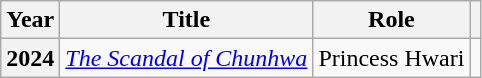<table class="wikitable plainrowheaders sortable">
<tr>
<th scope="col">Year</th>
<th scope="col">Title</th>
<th scope="col">Role</th>
<th scope="col" class="unsortable"></th>
</tr>
<tr>
<th scope="row">2024</th>
<td><em><a href='#'>The Scandal of Chunhwa</a></em></td>
<td>Princess Hwari</td>
<td style="text-align:center"></td>
</tr>
</table>
